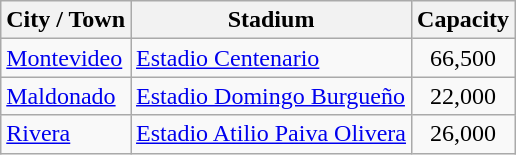<table class="wikitable sortable">
<tr>
<th>City / Town</th>
<th>Stadium</th>
<th>Capacity</th>
</tr>
<tr>
<td><a href='#'>Montevideo</a></td>
<td><a href='#'>Estadio Centenario</a></td>
<td style="text-align: center;">66,500</td>
</tr>
<tr>
<td><a href='#'>Maldonado</a></td>
<td><a href='#'>Estadio Domingo Burgueño</a></td>
<td style="text-align: center;">22,000</td>
</tr>
<tr>
<td><a href='#'>Rivera</a></td>
<td><a href='#'>Estadio Atilio Paiva Olivera</a></td>
<td style="text-align: center;">26,000</td>
</tr>
</table>
